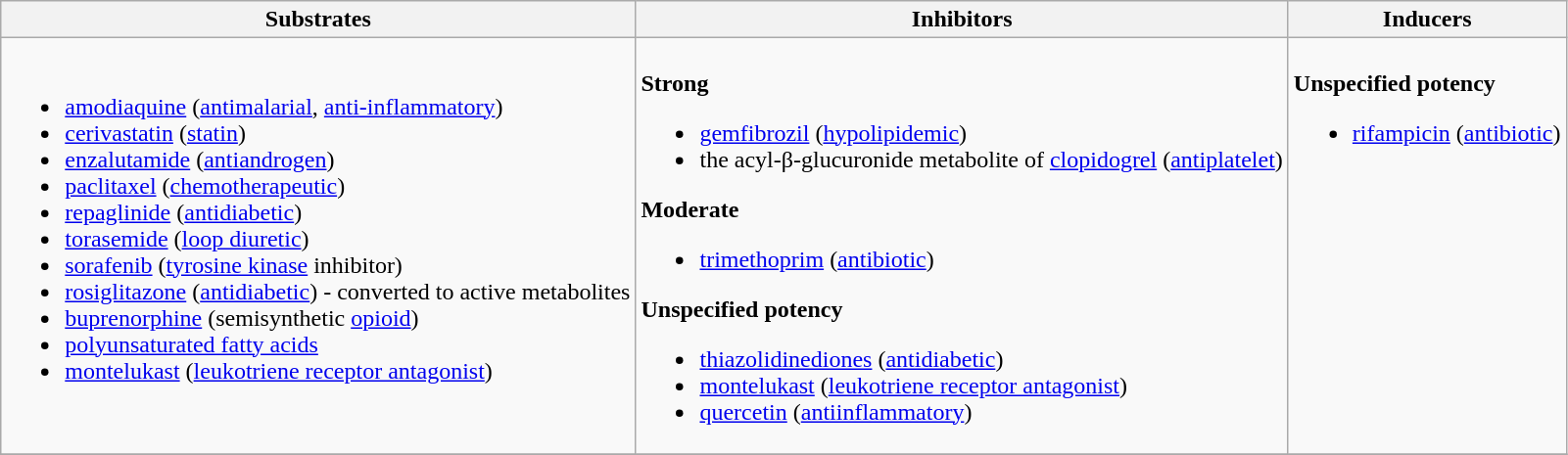<table class="wikitable">
<tr>
<th>Substrates</th>
<th>Inhibitors</th>
<th>Inducers</th>
</tr>
<tr style="vertical-align: top;">
<td><br><ul><li><a href='#'>amodiaquine</a> (<a href='#'>antimalarial</a>, <a href='#'>anti-inflammatory</a>)</li><li><a href='#'>cerivastatin</a> (<a href='#'>statin</a>)</li><li><a href='#'>enzalutamide</a> (<a href='#'>antiandrogen</a>)</li><li><a href='#'>paclitaxel</a> (<a href='#'>chemotherapeutic</a>)</li><li><a href='#'>repaglinide</a> (<a href='#'>antidiabetic</a>)</li><li><a href='#'>torasemide</a> (<a href='#'>loop diuretic</a>)</li><li><a href='#'>sorafenib</a> (<a href='#'>tyrosine kinase</a> inhibitor)</li><li><a href='#'>rosiglitazone</a> (<a href='#'>antidiabetic</a>) - converted to active metabolites</li><li><a href='#'>buprenorphine</a> (semisynthetic <a href='#'>opioid</a>)</li><li><a href='#'>polyunsaturated fatty acids</a></li><li><a href='#'>montelukast</a> (<a href='#'>leukotriene receptor antagonist</a>)</li></ul></td>
<td><br><strong>Strong</strong><ul><li><a href='#'>gemfibrozil</a> (<a href='#'>hypolipidemic</a>)</li><li>the acyl-β-glucuronide metabolite of <a href='#'>clopidogrel</a> (<a href='#'>antiplatelet</a>)</li></ul><strong>Moderate</strong><ul><li><a href='#'>trimethoprim</a> (<a href='#'>antibiotic</a>)</li></ul><strong>Unspecified potency</strong><ul><li><a href='#'>thiazolidinediones</a> (<a href='#'>antidiabetic</a>)</li><li><a href='#'>montelukast</a> (<a href='#'>leukotriene receptor antagonist</a>)</li><li><a href='#'>quercetin</a> (<a href='#'>antiinflammatory</a>)</li></ul></td>
<td><br><strong>Unspecified potency</strong><ul><li><a href='#'>rifampicin</a> (<a href='#'>antibiotic</a>)</li></ul></td>
</tr>
<tr>
</tr>
</table>
